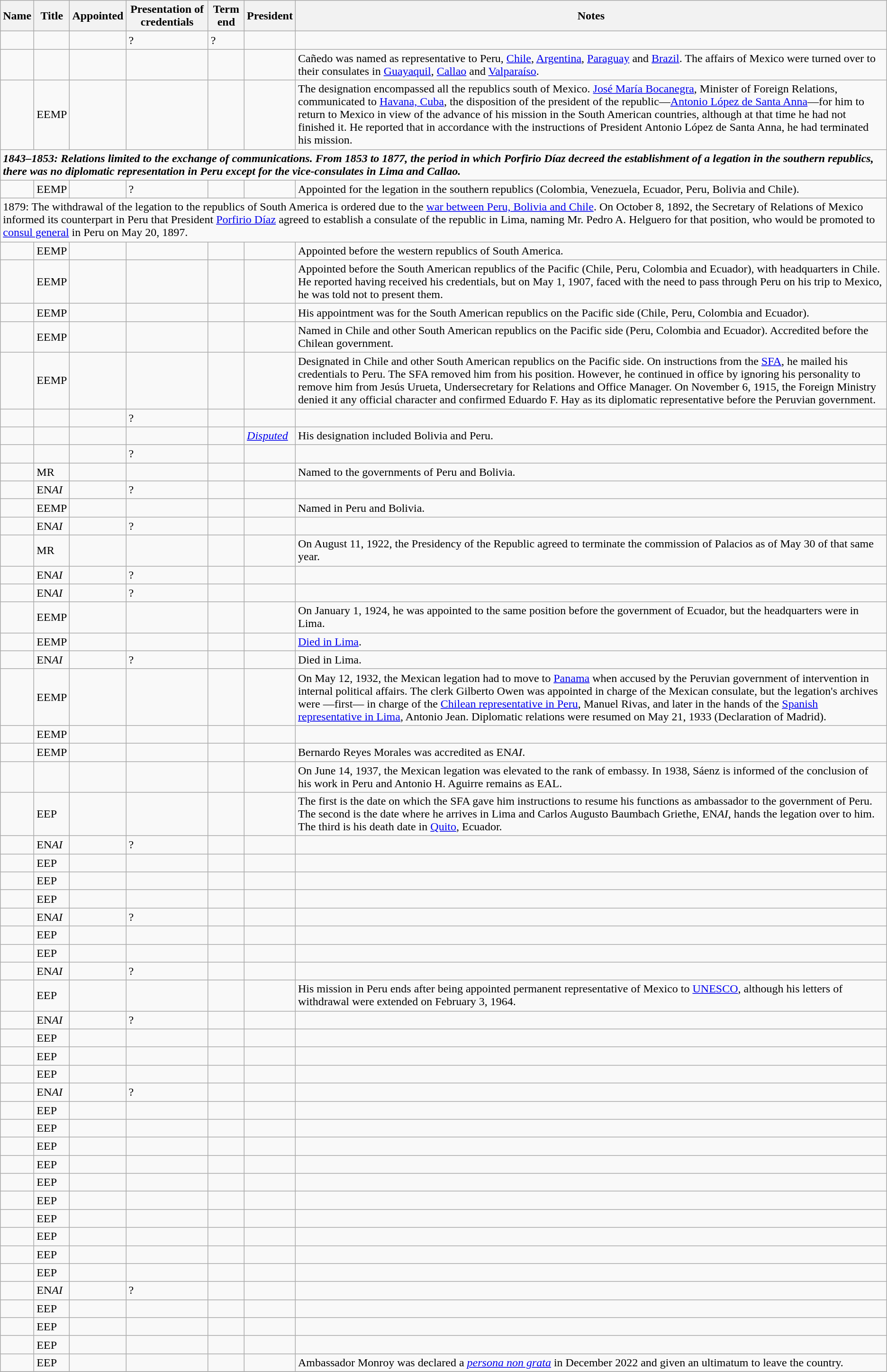<table class=wikitable>
<tr>
<th>Name</th>
<th>Title</th>
<th>Appointed</th>
<th>Presentation of credentials</th>
<th>Term end</th>
<th>President</th>
<th class="unsortable">Notes</th>
</tr>
<tr>
<td></td>
<td></td>
<td></td>
<td>?</td>
<td>?</td>
<td></td>
<td></td>
</tr>
<tr>
<td></td>
<td></td>
<td></td>
<td></td>
<td></td>
<td></td>
<td>Cañedo was named as representative to Peru, <a href='#'>Chile</a>, <a href='#'>Argentina</a>, <a href='#'>Paraguay</a> and <a href='#'>Brazil</a>. The affairs of Mexico were turned over to their consulates in <a href='#'>Guayaquil</a>, <a href='#'>Callao</a> and <a href='#'>Valparaíso</a>.</td>
</tr>
<tr>
<td></td>
<td>EEMP</td>
<td></td>
<td></td>
<td></td>
<td></td>
<td>The designation encompassed all the republics south of Mexico. <a href='#'>José María Bocanegra</a>, Minister of Foreign Relations, communicated to <a href='#'>Havana, Cuba</a>, the disposition of the president of the republic—<a href='#'>Antonio López de Santa Anna</a>—for him to return to Mexico in view of the advance of his mission in the South American countries, although at that time he had not finished it. He reported that in accordance with the instructions of President Antonio López de Santa Anna, he had terminated his mission.</td>
</tr>
<tr>
<td colspan=7><div><strong><em>1843–1853:<strong> Relations limited to the  exchange of communications. From 1853 to 1877, the period in which Porfirio Díaz decreed the establishment of a legation in the southern republics, there was no diplomatic representation in Peru except for the vice-consulates in Lima and Callao.<em></div></td>
</tr>
<tr>
<td></td>
<td>EEMP</td>
<td></td>
<td>?</td>
<td></td>
<td></td>
<td>Appointed for the legation in the southern republics (Colombia, Venezuela, Ecuador, Peru, Bolivia and Chile).</td>
</tr>
<tr>
<td colspan=7><div></em></strong>1879:</strong> The withdrawal of the legation to the republics of South America is ordered due to the <a href='#'>war between Peru, Bolivia and Chile</a>. On October 8, 1892, the Secretary of Relations of Mexico informed its counterpart in Peru that President <a href='#'>Porfirio Díaz</a> agreed to establish a consulate of the republic in Lima, naming Mr. Pedro A. Helguero for that position, who would be promoted to <a href='#'>consul general</a> in Peru on May 20, 1897.</em></div></td>
</tr>
<tr>
<td></td>
<td>EEMP</td>
<td></td>
<td></td>
<td></td>
<td></td>
<td>Appointed before the western republics of South America.</td>
</tr>
<tr>
<td></td>
<td>EEMP</td>
<td></td>
<td></td>
<td></td>
<td></td>
<td>Appointed before the South American republics of the Pacific (Chile, Peru, Colombia and Ecuador), with headquarters in Chile. He reported having received his credentials, but on May 1, 1907, faced with the need to pass through Peru on his trip to Mexico, he was told not to present them.</td>
</tr>
<tr>
<td></td>
<td>EEMP</td>
<td></td>
<td></td>
<td></td>
<td></td>
<td>His appointment was for the South American republics on the Pacific side (Chile, Peru, Colombia and Ecuador).</td>
</tr>
<tr>
<td></td>
<td>EEMP</td>
<td></td>
<td></td>
<td></td>
<td></td>
<td>Named in Chile and other South American republics on the Pacific side (Peru, Colombia and Ecuador). Accredited before the Chilean government.</td>
</tr>
<tr>
<td></td>
<td>EEMP</td>
<td></td>
<td></td>
<td></td>
<td></td>
<td>Designated in Chile and other South American republics on the Pacific side. On instructions from the <a href='#'>SFA</a>, he mailed his credentials to Peru. The SFA removed him from his position. However, he continued in office by ignoring his personality to remove him from Jesús Urueta, Undersecretary for Relations and Office Manager. On November 6, 1915, the Foreign Ministry denied it any official character and confirmed Eduardo F. Hay as its diplomatic representative before the Peruvian government.</td>
</tr>
<tr>
<td></td>
<td></td>
<td></td>
<td>?</td>
<td></td>
<td></td>
<td></td>
</tr>
<tr>
<td></td>
<td></td>
<td></td>
<td></td>
<td></td>
<td><em><a href='#'>Disputed</a></em></td>
<td>His designation included Bolivia and Peru.</td>
</tr>
<tr>
<td></td>
<td></td>
<td></td>
<td>?</td>
<td></td>
<td></td>
<td></td>
</tr>
<tr>
<td></td>
<td>MR</td>
<td></td>
<td></td>
<td></td>
<td></td>
<td>Named to the governments of Peru and Bolivia.</td>
</tr>
<tr>
<td></td>
<td>EN<em>AI</em></td>
<td></td>
<td>?</td>
<td></td>
<td></td>
<td></td>
</tr>
<tr>
<td></td>
<td>EEMP</td>
<td></td>
<td></td>
<td></td>
<td></td>
<td>Named in Peru and Bolivia.</td>
</tr>
<tr>
<td></td>
<td>EN<em>AI</em></td>
<td></td>
<td>?</td>
<td></td>
<td></td>
<td></td>
</tr>
<tr>
<td></td>
<td>MR</td>
<td></td>
<td></td>
<td></td>
<td></td>
<td>On August 11, 1922, the Presidency of the Republic agreed to terminate the commission of Palacios as of May 30 of that same year.</td>
</tr>
<tr>
<td></td>
<td>EN<em>AI</em></td>
<td></td>
<td>?</td>
<td></td>
<td></td>
<td></td>
</tr>
<tr>
<td></td>
<td>EN<em>AI</em></td>
<td></td>
<td>?</td>
<td></td>
<td></td>
<td></td>
</tr>
<tr>
<td></td>
<td>EEMP</td>
<td></td>
<td></td>
<td></td>
<td></td>
<td>On January 1, 1924, he was appointed to the same position before the government of Ecuador, but the headquarters were in Lima.</td>
</tr>
<tr>
<td></td>
<td>EEMP</td>
<td></td>
<td></td>
<td></td>
<td></td>
<td><a href='#'>Died in Lima</a>.</td>
</tr>
<tr>
<td></td>
<td>EN<em>AI</em></td>
<td></td>
<td>?</td>
<td></td>
<td></td>
<td>Died in Lima.</td>
</tr>
<tr>
<td></td>
<td>EEMP</td>
<td></td>
<td></td>
<td></td>
<td></td>
<td>On May 12, 1932, the Mexican legation had to move to <a href='#'>Panama</a> when accused by the Peruvian government of intervention in internal political affairs. The clerk Gilberto Owen was appointed in charge of the Mexican consulate, but the legation's archives were —first— in charge of the <a href='#'>Chilean representative in Peru</a>, Manuel Rivas, and later in the hands of the <a href='#'>Spanish representative in Lima</a>, Antonio Jean. Diplomatic relations were resumed on May 21, 1933 (Declaration of Madrid).</td>
</tr>
<tr>
<td></td>
<td>EEMP</td>
<td></td>
<td></td>
<td></td>
<td></td>
<td></td>
</tr>
<tr>
<td></td>
<td>EEMP</td>
<td></td>
<td></td>
<td></td>
<td></td>
<td>Bernardo Reyes Morales was accredited as EN<em>AI</em>.</td>
</tr>
<tr>
<td></td>
<td></td>
<td></td>
<td></td>
<td></td>
<td></td>
<td>On June 14, 1937, the Mexican legation was elevated to the rank of embassy. In 1938, Sáenz is informed of the conclusion of his work in Peru and Antonio H. Aguirre remains as EAL.</td>
</tr>
<tr>
<td></td>
<td>EEP</td>
<td></td>
<td></td>
<td></td>
<td></td>
<td>The first is the date on which the SFA gave him instructions to resume his functions as ambassador to the government of Peru. The second is the date where he arrives in Lima and Carlos Augusto Baumbach Griethe, EN<em>AI</em>, hands the legation over to him. The third is his death date in <a href='#'>Quito</a>, Ecuador.</td>
</tr>
<tr>
<td></td>
<td>EN<em>AI</em></td>
<td></td>
<td>?</td>
<td></td>
<td></td>
<td></td>
</tr>
<tr>
<td></td>
<td>EEP</td>
<td></td>
<td></td>
<td></td>
<td></td>
<td></td>
</tr>
<tr>
<td></td>
<td>EEP</td>
<td></td>
<td></td>
<td></td>
<td></td>
<td></td>
</tr>
<tr>
<td></td>
<td>EEP</td>
<td></td>
<td></td>
<td></td>
<td></td>
<td></td>
</tr>
<tr>
<td></td>
<td>EN<em>AI</em></td>
<td></td>
<td>?</td>
<td></td>
<td></td>
<td></td>
</tr>
<tr>
<td></td>
<td>EEP</td>
<td></td>
<td></td>
<td></td>
<td></td>
<td></td>
</tr>
<tr>
<td></td>
<td>EEP</td>
<td></td>
<td></td>
<td></td>
<td></td>
<td></td>
</tr>
<tr>
<td></td>
<td>EN<em>AI</em></td>
<td></td>
<td>?</td>
<td></td>
<td></td>
<td></td>
</tr>
<tr>
<td></td>
<td>EEP</td>
<td></td>
<td></td>
<td></td>
<td></td>
<td>His mission in Peru ends after being appointed permanent representative of Mexico to <a href='#'>UNESCO</a>, although his letters of withdrawal were extended on February 3, 1964.</td>
</tr>
<tr>
<td></td>
<td>EN<em>AI</em></td>
<td></td>
<td>?</td>
<td></td>
<td></td>
<td></td>
</tr>
<tr>
<td></td>
<td>EEP</td>
<td></td>
<td></td>
<td></td>
<td></td>
<td></td>
</tr>
<tr>
<td></td>
<td>EEP</td>
<td></td>
<td></td>
<td></td>
<td></td>
<td></td>
</tr>
<tr>
<td></td>
<td>EEP</td>
<td></td>
<td></td>
<td></td>
<td></td>
<td></td>
</tr>
<tr>
<td></td>
<td>EN<em>AI</em></td>
<td></td>
<td>?</td>
<td></td>
<td></td>
<td></td>
</tr>
<tr>
<td></td>
<td>EEP</td>
<td></td>
<td></td>
<td></td>
<td></td>
<td></td>
</tr>
<tr>
<td></td>
<td>EEP</td>
<td></td>
<td></td>
<td></td>
<td></td>
<td></td>
</tr>
<tr>
<td></td>
<td>EEP</td>
<td></td>
<td></td>
<td></td>
<td></td>
<td></td>
</tr>
<tr>
<td></td>
<td>EEP</td>
<td></td>
<td></td>
<td></td>
<td></td>
<td></td>
</tr>
<tr>
<td></td>
<td>EEP</td>
<td></td>
<td></td>
<td></td>
<td></td>
<td></td>
</tr>
<tr>
<td></td>
<td>EEP</td>
<td></td>
<td></td>
<td></td>
<td></td>
<td></td>
</tr>
<tr>
<td></td>
<td>EEP</td>
<td></td>
<td></td>
<td></td>
<td></td>
<td></td>
</tr>
<tr>
<td></td>
<td>EEP</td>
<td></td>
<td></td>
<td></td>
<td></td>
<td></td>
</tr>
<tr>
<td></td>
<td>EEP</td>
<td></td>
<td></td>
<td></td>
<td></td>
<td></td>
</tr>
<tr>
<td></td>
<td>EEP</td>
<td></td>
<td></td>
<td></td>
<td></td>
<td></td>
</tr>
<tr>
<td></td>
<td>EN<em>AI</em></td>
<td></td>
<td>?</td>
<td></td>
<td></td>
<td></td>
</tr>
<tr>
<td></td>
<td>EEP</td>
<td></td>
<td></td>
<td></td>
<td></td>
<td></td>
</tr>
<tr>
<td></td>
<td>EEP</td>
<td></td>
<td></td>
<td></td>
<td></td>
<td></td>
</tr>
<tr>
<td></td>
<td>EEP</td>
<td></td>
<td></td>
<td></td>
<td></td>
<td></td>
</tr>
<tr>
<td></td>
<td>EEP</td>
<td></td>
<td></td>
<td></td>
<td></td>
<td>Ambassador Monroy was declared a <em><a href='#'>persona non grata</a></em> in December 2022 and given an ultimatum to leave the country.</td>
</tr>
<tr>
</tr>
</table>
